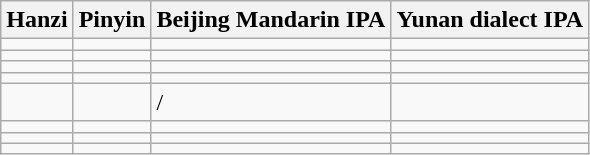<table class="wikitable">
<tr>
<th>Hanzi</th>
<th>Pinyin</th>
<th>Beijing Mandarin IPA</th>
<th>Yunan dialect IPA</th>
</tr>
<tr>
<td></td>
<td></td>
<td></td>
<td></td>
</tr>
<tr>
<td></td>
<td></td>
<td></td>
<td></td>
</tr>
<tr>
<td></td>
<td></td>
<td></td>
<td></td>
</tr>
<tr>
<td></td>
<td></td>
<td></td>
<td></td>
</tr>
<tr>
<td></td>
<td></td>
<td>/</td>
<td></td>
</tr>
<tr>
<td></td>
<td></td>
<td></td>
<td></td>
</tr>
<tr>
<td></td>
<td></td>
<td></td>
<td></td>
</tr>
<tr>
<td></td>
<td></td>
<td></td>
<td></td>
</tr>
</table>
